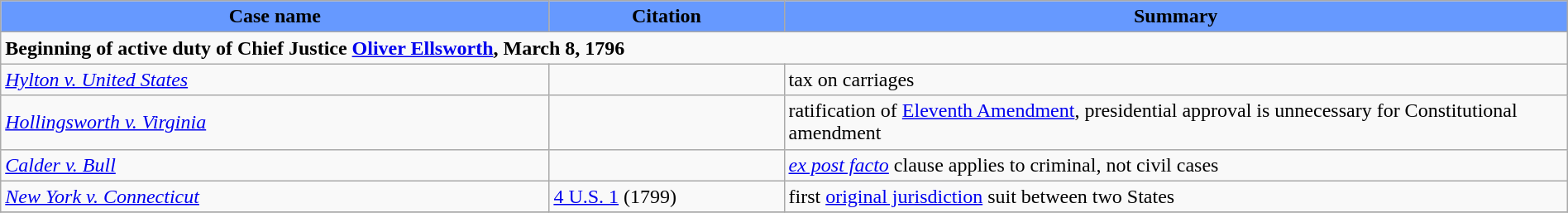<table class="wikitable" style="margin:auto;width:100%">
<tr>
<th style="background:#6699FF">Case name</th>
<th style="background:#6699FF;width:15%">Citation</th>
<th style="background:#6699FF;width:50%">Summary</th>
</tr>
<tr>
<td colspan="3"><strong>Beginning of active duty of Chief Justice <a href='#'>Oliver Ellsworth</a>, March 8, 1796</strong></td>
</tr>
<tr>
<td><em><a href='#'>Hylton v. United States</a></em></td>
<td></td>
<td>tax on carriages</td>
</tr>
<tr>
<td><em><a href='#'>Hollingsworth v. Virginia</a></em></td>
<td></td>
<td>ratification of <a href='#'>Eleventh Amendment</a>, presidential approval is unnecessary for Constitutional amendment</td>
</tr>
<tr>
<td><em><a href='#'>Calder v. Bull</a></em></td>
<td></td>
<td><em><a href='#'>ex post facto</a></em> clause applies to criminal, not civil cases</td>
</tr>
<tr>
<td><em><a href='#'>New York v. Connecticut</a></em></td>
<td><a href='#'>4 U.S. 1</a> (1799)</td>
<td>first <a href='#'>original jurisdiction</a> suit between two States</td>
</tr>
<tr>
</tr>
</table>
